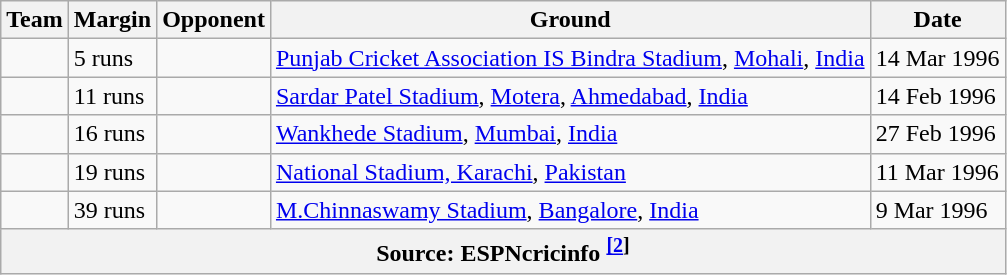<table class="wikitable sortable">
<tr>
<th>Team</th>
<th>Margin</th>
<th>Opponent</th>
<th>Ground</th>
<th>Date</th>
</tr>
<tr>
<td></td>
<td>5 runs</td>
<td></td>
<td><a href='#'>Punjab Cricket Association IS Bindra Stadium</a>, <a href='#'>Mohali</a>, <a href='#'>India</a></td>
<td>14 Mar 1996</td>
</tr>
<tr>
<td></td>
<td>11 runs</td>
<td></td>
<td><a href='#'>Sardar Patel Stadium</a>, <a href='#'>Motera</a>, <a href='#'>Ahmedabad</a>, <a href='#'>India</a></td>
<td>14 Feb 1996</td>
</tr>
<tr>
<td></td>
<td>16 runs</td>
<td></td>
<td><a href='#'>Wankhede Stadium</a>, <a href='#'>Mumbai</a>, <a href='#'>India</a></td>
<td>27 Feb 1996</td>
</tr>
<tr>
<td></td>
<td>19 runs</td>
<td></td>
<td><a href='#'>National Stadium, Karachi</a>, <a href='#'>Pakistan</a></td>
<td>11 Mar 1996</td>
</tr>
<tr>
<td></td>
<td>39 runs</td>
<td></td>
<td><a href='#'>M.Chinnaswamy Stadium</a>, <a href='#'>Bangalore</a>, <a href='#'>India</a></td>
<td>9 Mar 1996</td>
</tr>
<tr>
<th colspan="5">Source: ESPNcricinfo <sup><a href='#'>[2</a>]</sup></th>
</tr>
</table>
